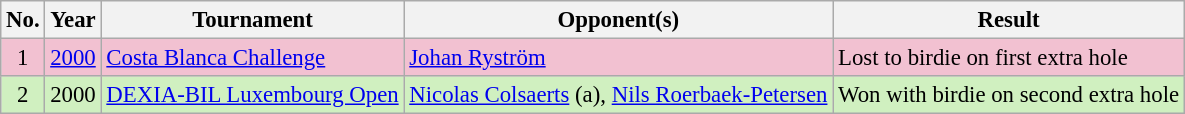<table class="wikitable" style="font-size:95%;">
<tr>
<th>No.</th>
<th>Year</th>
<th>Tournament</th>
<th>Opponent(s)</th>
<th>Result</th>
</tr>
<tr style="background:#F2C1D1;">
<td align=center>1</td>
<td><a href='#'>2000</a></td>
<td><a href='#'>Costa Blanca Challenge</a></td>
<td> <a href='#'>Johan Ryström</a></td>
<td>Lost to birdie on first extra hole</td>
</tr>
<tr style="background:#D0F0C0;">
<td align=center>2</td>
<td>2000</td>
<td><a href='#'>DEXIA-BIL Luxembourg Open</a></td>
<td> <a href='#'>Nicolas Colsaerts</a> (a),  <a href='#'>Nils Roerbaek-Petersen</a></td>
<td>Won with birdie on second extra hole</td>
</tr>
</table>
